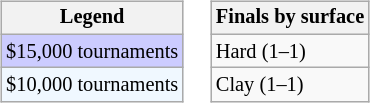<table>
<tr valign=top>
<td><br><table class="wikitable" style="font-size:85%">
<tr>
<th>Legend</th>
</tr>
<tr style="background:#ccccff;">
<td>$15,000 tournaments</td>
</tr>
<tr style="background:#f0f8ff;">
<td>$10,000 tournaments</td>
</tr>
</table>
</td>
<td><br><table class="wikitable" style="font-size:85%">
<tr>
<th>Finals by surface</th>
</tr>
<tr>
<td>Hard (1–1)</td>
</tr>
<tr>
<td>Clay (1–1)</td>
</tr>
</table>
</td>
</tr>
</table>
